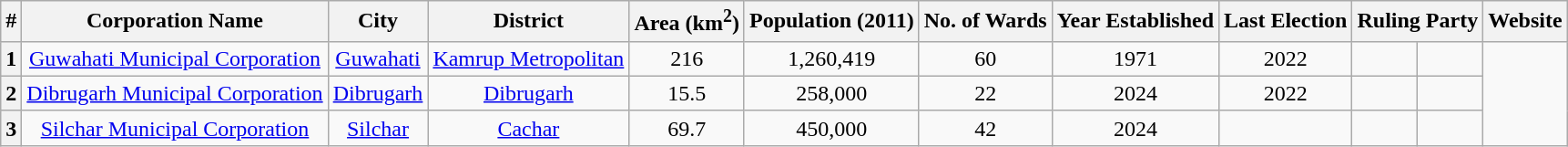<table class="wikitable sortable" style="text-align:center;">
<tr>
<th>#</th>
<th>Corporation Name</th>
<th>City</th>
<th>District</th>
<th>Area (km<sup>2</sup>)</th>
<th>Population (2011)</th>
<th>No. of Wards</th>
<th>Year Established</th>
<th>Last Election</th>
<th colspan="2">Ruling Party</th>
<th>Website</th>
</tr>
<tr>
<th>1</th>
<td><a href='#'>Guwahati Municipal Corporation</a></td>
<td><a href='#'>Guwahati</a></td>
<td><a href='#'>Kamrup Metropolitan</a></td>
<td>216</td>
<td>1,260,419</td>
<td>60</td>
<td>1971</td>
<td>2022</td>
<td></td>
<td></td>
</tr>
<tr>
<th>2</th>
<td><a href='#'>Dibrugarh Municipal Corporation</a></td>
<td><a href='#'>Dibrugarh</a></td>
<td><a href='#'>Dibrugarh</a></td>
<td>15.5</td>
<td>258,000</td>
<td>22</td>
<td>2024</td>
<td>2022</td>
<td></td>
<td></td>
</tr>
<tr>
<th>3</th>
<td><a href='#'>Silchar Municipal Corporation</a></td>
<td><a href='#'>Silchar</a></td>
<td><a href='#'>Cachar</a></td>
<td>69.7</td>
<td>450,000</td>
<td>42</td>
<td>2024</td>
<td></td>
<td></td>
<td></td>
</tr>
</table>
